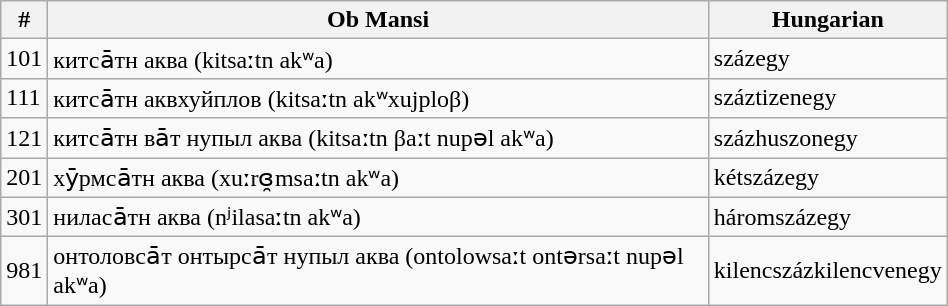<table class="wikitable" border="0" width="50%">
<tr>
<th>#</th>
<th>Ob Mansi</th>
<th>Hungarian</th>
</tr>
<tr>
<td>101</td>
<td>китса̄тн аква (kitsaːtn akʷa)</td>
<td>százegy</td>
</tr>
<tr>
<td>111</td>
<td>китса̄тн аквхуйплов  (kitsaːtn akʷxujploβ)</td>
<td>száztizenegy</td>
</tr>
<tr>
<td>121</td>
<td>китса̄тн ва̄т нупыл аква (kitsaːtn βaːt nupəl akʷa)</td>
<td>százhuszonegy</td>
</tr>
<tr>
<td>201</td>
<td>хӯрмса̄тн аква (xuːrɞ̯msaːtn akʷa)</td>
<td>kétszázegy</td>
</tr>
<tr>
<td>301</td>
<td>ниласа̄тн аква (nʲilasaːtn akʷa)</td>
<td>háromszázegy</td>
</tr>
<tr>
<td>981</td>
<td>онтоловса̄т онтырса̄т нупыл аква (ontolowsaːt ontərsaːt nupəl akʷa)</td>
<td>kilencszázkilencvenegy</td>
</tr>
</table>
